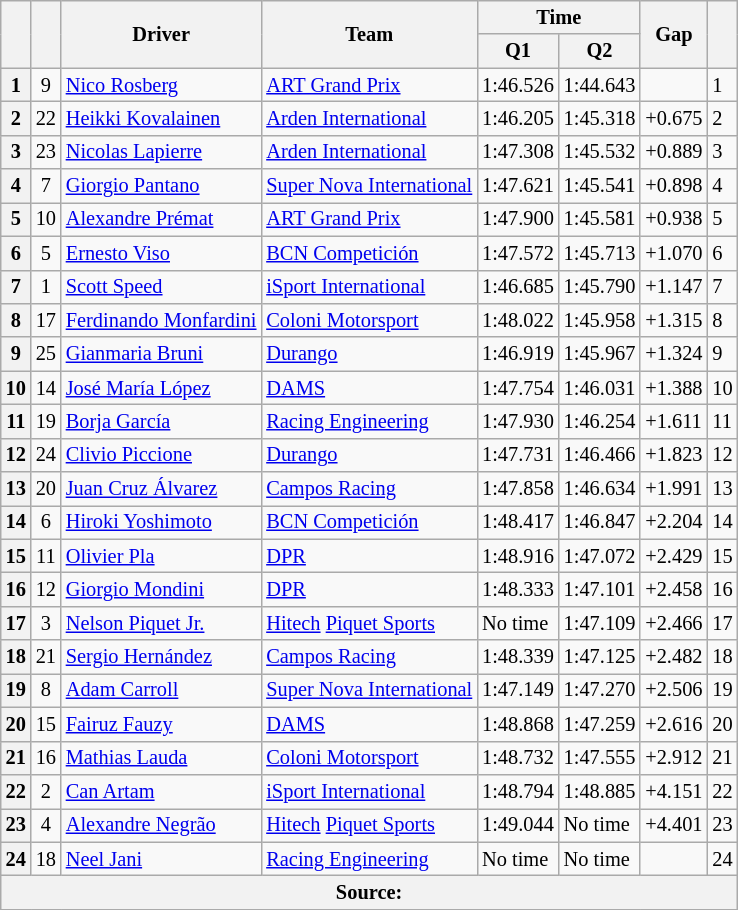<table class="wikitable" style="font-size:85%">
<tr>
<th rowspan=2></th>
<th rowspan=2></th>
<th rowspan=2>Driver</th>
<th rowspan=2>Team</th>
<th colspan=2>Time</th>
<th rowspan=2>Gap</th>
<th rowspan=2></th>
</tr>
<tr>
<th>Q1</th>
<th>Q2</th>
</tr>
<tr>
<th>1</th>
<td align="center">9</td>
<td> <a href='#'>Nico Rosberg</a></td>
<td><a href='#'>ART Grand Prix</a></td>
<td>1:46.526</td>
<td>1:44.643</td>
<td></td>
<td>1</td>
</tr>
<tr>
<th>2</th>
<td align="center">22</td>
<td> <a href='#'>Heikki Kovalainen</a></td>
<td><a href='#'>Arden International</a></td>
<td>1:46.205</td>
<td>1:45.318</td>
<td>+0.675</td>
<td>2</td>
</tr>
<tr>
<th>3</th>
<td align="center">23</td>
<td> <a href='#'>Nicolas Lapierre</a></td>
<td><a href='#'>Arden International</a></td>
<td>1:47.308</td>
<td>1:45.532</td>
<td>+0.889</td>
<td>3</td>
</tr>
<tr>
<th>4</th>
<td align="center">7</td>
<td> <a href='#'>Giorgio Pantano</a></td>
<td><a href='#'>Super Nova International</a></td>
<td>1:47.621</td>
<td>1:45.541</td>
<td>+0.898</td>
<td>4</td>
</tr>
<tr>
<th>5</th>
<td align="center">10</td>
<td> <a href='#'>Alexandre Prémat</a></td>
<td><a href='#'>ART Grand Prix</a></td>
<td>1:47.900</td>
<td>1:45.581</td>
<td>+0.938</td>
<td>5</td>
</tr>
<tr>
<th>6</th>
<td align="center">5</td>
<td> <a href='#'>Ernesto Viso</a></td>
<td><a href='#'>BCN Competición</a></td>
<td>1:47.572</td>
<td>1:45.713</td>
<td>+1.070</td>
<td>6</td>
</tr>
<tr>
<th>7</th>
<td align="center">1</td>
<td> <a href='#'>Scott Speed</a></td>
<td><a href='#'>iSport International</a></td>
<td>1:46.685</td>
<td>1:45.790</td>
<td>+1.147</td>
<td>7</td>
</tr>
<tr>
<th>8</th>
<td align="center">17</td>
<td> <a href='#'>Ferdinando Monfardini</a></td>
<td><a href='#'>Coloni Motorsport</a></td>
<td>1:48.022</td>
<td>1:45.958</td>
<td>+1.315</td>
<td>8</td>
</tr>
<tr>
<th>9</th>
<td align="center">25</td>
<td> <a href='#'>Gianmaria Bruni</a></td>
<td><a href='#'>Durango</a></td>
<td>1:46.919</td>
<td>1:45.967</td>
<td>+1.324</td>
<td>9</td>
</tr>
<tr>
<th>10</th>
<td align="center">14</td>
<td> <a href='#'>José María López</a></td>
<td><a href='#'>DAMS</a></td>
<td>1:47.754</td>
<td>1:46.031</td>
<td>+1.388</td>
<td>10</td>
</tr>
<tr>
<th>11</th>
<td align="center">19</td>
<td> <a href='#'>Borja García</a></td>
<td><a href='#'>Racing Engineering</a></td>
<td>1:47.930</td>
<td>1:46.254</td>
<td>+1.611</td>
<td>11</td>
</tr>
<tr>
<th>12</th>
<td align="center">24</td>
<td> <a href='#'>Clivio Piccione</a></td>
<td><a href='#'>Durango</a></td>
<td>1:47.731</td>
<td>1:46.466</td>
<td>+1.823</td>
<td>12</td>
</tr>
<tr>
<th>13</th>
<td align="center">20</td>
<td> <a href='#'>Juan Cruz Álvarez</a></td>
<td><a href='#'>Campos Racing</a></td>
<td>1:47.858</td>
<td>1:46.634</td>
<td>+1.991</td>
<td>13</td>
</tr>
<tr>
<th>14</th>
<td align="center">6</td>
<td> <a href='#'>Hiroki Yoshimoto</a></td>
<td><a href='#'>BCN Competición</a></td>
<td>1:48.417</td>
<td>1:46.847</td>
<td>+2.204</td>
<td>14</td>
</tr>
<tr>
<th>15</th>
<td align="center">11</td>
<td> <a href='#'>Olivier Pla</a></td>
<td><a href='#'>DPR</a></td>
<td>1:48.916</td>
<td>1:47.072</td>
<td>+2.429</td>
<td>15</td>
</tr>
<tr>
<th>16</th>
<td align="center">12</td>
<td> <a href='#'>Giorgio Mondini</a></td>
<td><a href='#'>DPR</a></td>
<td>1:48.333</td>
<td>1:47.101</td>
<td>+2.458</td>
<td>16</td>
</tr>
<tr>
<th>17</th>
<td align="center">3</td>
<td> <a href='#'>Nelson Piquet Jr.</a></td>
<td><a href='#'>Hitech</a> <a href='#'>Piquet Sports</a></td>
<td>No time</td>
<td>1:47.109</td>
<td>+2.466</td>
<td>17</td>
</tr>
<tr>
<th>18</th>
<td align="center">21</td>
<td> <a href='#'>Sergio Hernández</a></td>
<td><a href='#'>Campos Racing</a></td>
<td>1:48.339</td>
<td>1:47.125</td>
<td>+2.482</td>
<td>18</td>
</tr>
<tr>
<th>19</th>
<td align="center">8</td>
<td> <a href='#'>Adam Carroll</a></td>
<td><a href='#'>Super Nova International</a></td>
<td>1:47.149</td>
<td>1:47.270</td>
<td>+2.506</td>
<td>19</td>
</tr>
<tr>
<th>20</th>
<td align="center">15</td>
<td> <a href='#'>Fairuz Fauzy</a></td>
<td><a href='#'>DAMS</a></td>
<td>1:48.868</td>
<td>1:47.259</td>
<td>+2.616</td>
<td>20</td>
</tr>
<tr>
<th>21</th>
<td align="center">16</td>
<td> <a href='#'>Mathias Lauda</a></td>
<td><a href='#'>Coloni Motorsport</a></td>
<td>1:48.732</td>
<td>1:47.555</td>
<td>+2.912</td>
<td>21</td>
</tr>
<tr>
<th>22</th>
<td align="center">2</td>
<td> <a href='#'>Can Artam</a></td>
<td><a href='#'>iSport International</a></td>
<td>1:48.794</td>
<td>1:48.885</td>
<td>+4.151</td>
<td>22</td>
</tr>
<tr>
<th>23</th>
<td align="center">4</td>
<td> <a href='#'>Alexandre Negrão</a></td>
<td><a href='#'>Hitech</a> <a href='#'>Piquet Sports</a></td>
<td>1:49.044</td>
<td>No time</td>
<td>+4.401</td>
<td>23</td>
</tr>
<tr>
<th>24</th>
<td align="center">18</td>
<td> <a href='#'>Neel Jani</a></td>
<td><a href='#'>Racing Engineering</a></td>
<td>No time</td>
<td>No time</td>
<td></td>
<td>24</td>
</tr>
<tr>
<th colspan="8">Source:</th>
</tr>
<tr>
</tr>
</table>
